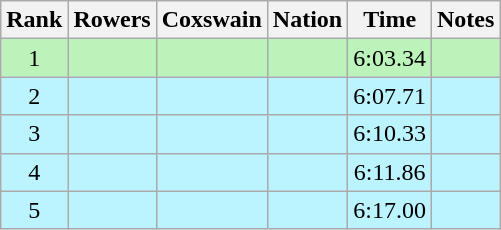<table class="wikitable sortable" style=text-align:center>
<tr>
<th>Rank</th>
<th>Rowers</th>
<th>Coxswain</th>
<th>Nation</th>
<th>Time</th>
<th>Notes</th>
</tr>
<tr bgcolor=bbf3bb>
<td>1</td>
<td align=left></td>
<td align=left></td>
<td align=left></td>
<td>6:03.34</td>
<td></td>
</tr>
<tr bgcolor=bbf3ff>
<td>2</td>
<td align=left></td>
<td align=left></td>
<td align=left></td>
<td>6:07.71</td>
<td></td>
</tr>
<tr bgcolor=bbf3ff>
<td>3</td>
<td align=left></td>
<td align=left></td>
<td align=left></td>
<td>6:10.33</td>
<td></td>
</tr>
<tr bgcolor=bbf3ff>
<td>4</td>
<td align=left></td>
<td align=left></td>
<td align=left></td>
<td>6:11.86</td>
<td></td>
</tr>
<tr bgcolor=bbf3ff>
<td>5</td>
<td align=left></td>
<td align=left></td>
<td align=left></td>
<td>6:17.00</td>
<td></td>
</tr>
</table>
